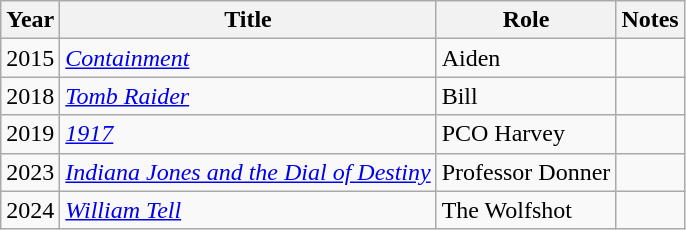<table class="wikitable sortable">
<tr>
<th>Year</th>
<th>Title</th>
<th>Role</th>
<th class="unsortable">Notes</th>
</tr>
<tr>
<td>2015</td>
<td><em><a href='#'>Containment</a></em></td>
<td>Aiden</td>
<td></td>
</tr>
<tr>
<td>2018</td>
<td><em><a href='#'>Tomb Raider</a></em></td>
<td>Bill</td>
<td></td>
</tr>
<tr>
<td>2019</td>
<td><em><a href='#'>1917</a></em></td>
<td>PCO Harvey</td>
<td></td>
</tr>
<tr>
<td>2023</td>
<td><em><a href='#'>Indiana Jones and the Dial of Destiny</a></em></td>
<td>Professor Donner</td>
<td></td>
</tr>
<tr>
<td>2024</td>
<td><em><a href='#'>William Tell</a></em></td>
<td>The Wolfshot</td>
<td></td>
</tr>
</table>
